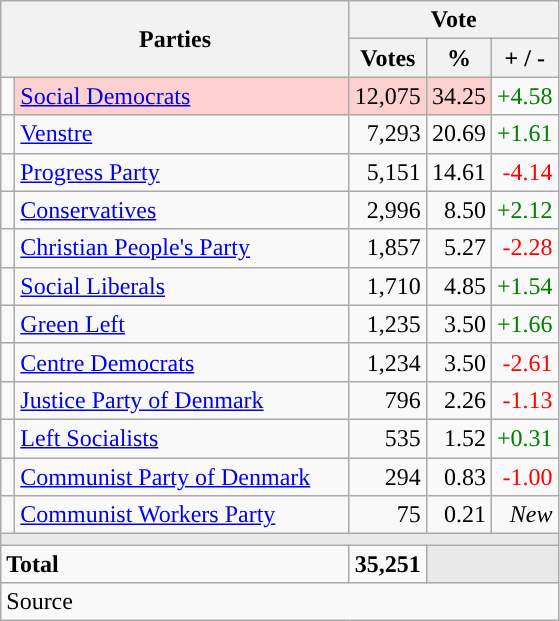<table class="wikitable" style="text-align:right;">
<tr>
<th style="text-align:centre;" rowspan="2" colspan="2" width="225">Parties</th>
<th colspan="3">Vote</th>
</tr>
<tr>
<th width="15">Votes</th>
<th width="15">%</th>
<th width="15">+ / -</th>
</tr>
<tr>
<td width="2" style="color:inherit;background:"></td>
<td bgcolor=#fbd0ce  align="left"><a href='#'>Social Democrats</a></td>
<td bgcolor=#fbd0ce>12,075</td>
<td bgcolor=#fbd0ce>34.25</td>
<td style=color:green;>+4.58</td>
</tr>
<tr>
<td width="2" style="color:inherit;background:"></td>
<td align="left"><a href='#'>Venstre</a></td>
<td>7,293</td>
<td>20.69</td>
<td style=color:green;>+1.61</td>
</tr>
<tr>
<td width="2" style="color:inherit;background:"></td>
<td align="left"><a href='#'>Progress Party</a></td>
<td>5,151</td>
<td>14.61</td>
<td style=color:red;>-4.14</td>
</tr>
<tr>
<td width="2" style="color:inherit;background:"></td>
<td align="left"><a href='#'>Conservatives</a></td>
<td>2,996</td>
<td>8.50</td>
<td style=color:green;>+2.12</td>
</tr>
<tr>
<td width="2" style="color:inherit;background:"></td>
<td align="left"><a href='#'>Christian People's Party</a></td>
<td>1,857</td>
<td>5.27</td>
<td style=color:red;>-2.28</td>
</tr>
<tr>
<td width="2" style="color:inherit;background:"></td>
<td align="left"><a href='#'>Social Liberals</a></td>
<td>1,710</td>
<td>4.85</td>
<td style=color:green;>+1.54</td>
</tr>
<tr>
<td width="2" style="color:inherit;background:"></td>
<td align="left"><a href='#'>Green Left</a></td>
<td>1,235</td>
<td>3.50</td>
<td style=color:green;>+1.66</td>
</tr>
<tr>
<td width="2" style="color:inherit;background:"></td>
<td align="left"><a href='#'>Centre Democrats</a></td>
<td>1,234</td>
<td>3.50</td>
<td style=color:red;>-2.61</td>
</tr>
<tr>
<td width="2" style="color:inherit;background:"></td>
<td align="left"><a href='#'>Justice Party of Denmark</a></td>
<td>796</td>
<td>2.26</td>
<td style=color:red;>-1.13</td>
</tr>
<tr>
<td width="2" style="color:inherit;background:"></td>
<td align="left"><a href='#'>Left Socialists</a></td>
<td>535</td>
<td>1.52</td>
<td style=color:green;>+0.31</td>
</tr>
<tr>
<td width="2" style="color:inherit;background:"></td>
<td align="left"><a href='#'>Communist Party of Denmark</a></td>
<td>294</td>
<td>0.83</td>
<td style=color:red;>-1.00</td>
</tr>
<tr>
<td width="2" style="color:inherit;background:"></td>
<td align="left"><a href='#'>Communist Workers Party</a></td>
<td>75</td>
<td>0.21</td>
<td><em>New</em></td>
</tr>
<tr>
<td colspan="7" bgcolor="#E9E9E9"></td>
</tr>
<tr>
<td align="left" colspan="2"><strong>Total</strong></td>
<td><strong>35,251</strong></td>
<td bgcolor="#E9E9E9" colspan="2"></td>
</tr>
<tr>
<td align="left" colspan="6">Source</td>
</tr>
</table>
